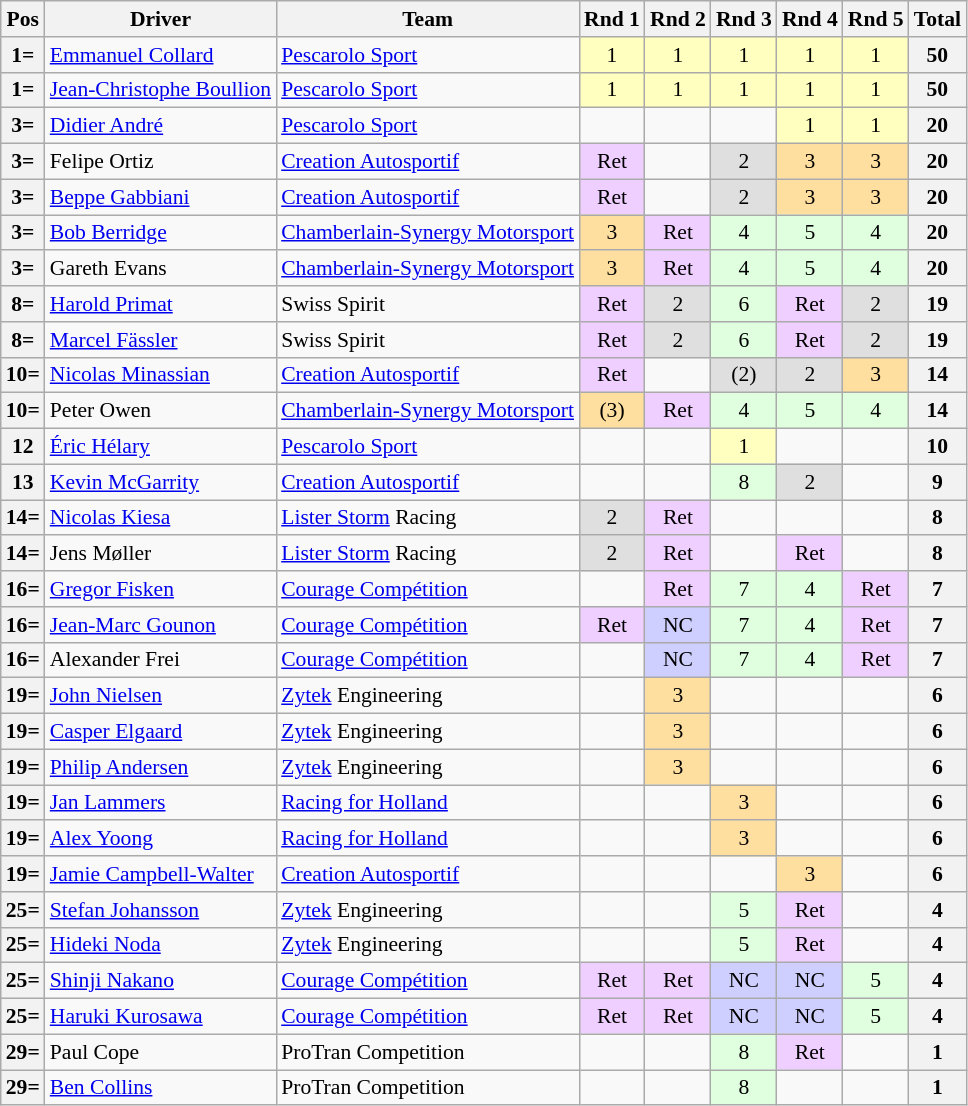<table class="wikitable" style="font-size: 90%; text-align:center;">
<tr>
<th>Pos</th>
<th>Driver</th>
<th>Team</th>
<th>Rnd 1</th>
<th>Rnd 2</th>
<th>Rnd 3</th>
<th>Rnd 4</th>
<th>Rnd 5</th>
<th>Total</th>
</tr>
<tr>
<th>1=</th>
<td align="left"> <a href='#'>Emmanuel Collard</a></td>
<td align="left"> <a href='#'>Pescarolo Sport</a></td>
<td style="background:#ffffbf;">1</td>
<td style="background:#ffffbf;">1</td>
<td style="background:#ffffbf;">1</td>
<td style="background:#ffffbf;">1</td>
<td style="background:#ffffbf;">1</td>
<th>50</th>
</tr>
<tr>
<th>1=</th>
<td align="left"> <a href='#'>Jean-Christophe Boullion</a></td>
<td align="left"> <a href='#'>Pescarolo Sport</a></td>
<td style="background:#ffffbf;">1</td>
<td style="background:#ffffbf;">1</td>
<td style="background:#ffffbf;">1</td>
<td style="background:#ffffbf;">1</td>
<td style="background:#ffffbf;">1</td>
<th>50</th>
</tr>
<tr>
<th>3=</th>
<td align="left"> <a href='#'>Didier André</a></td>
<td align="left"> <a href='#'>Pescarolo Sport</a></td>
<td></td>
<td></td>
<td></td>
<td style="background:#ffffbf;">1</td>
<td style="background:#ffffbf;">1</td>
<th>20</th>
</tr>
<tr>
<th>3=</th>
<td align="left"> Felipe Ortiz</td>
<td align="left"> <a href='#'>Creation Autosportif</a></td>
<td style="background:#efcfff;">Ret</td>
<td></td>
<td style="background:#dfdfdf;">2</td>
<td style="background:#ffdf9f;">3</td>
<td style="background:#ffdf9f;">3</td>
<th>20</th>
</tr>
<tr>
<th>3=</th>
<td align="left"> <a href='#'>Beppe Gabbiani</a></td>
<td align="left"> <a href='#'>Creation Autosportif</a></td>
<td style="background:#efcfff;">Ret</td>
<td></td>
<td style="background:#dfdfdf;">2</td>
<td style="background:#ffdf9f;">3</td>
<td style="background:#ffdf9f;">3</td>
<th>20</th>
</tr>
<tr>
<th>3=</th>
<td align="left"> <a href='#'>Bob Berridge</a></td>
<td align="left"> <a href='#'>Chamberlain-Synergy Motorsport</a></td>
<td style="background:#ffdf9f;">3</td>
<td style="background:#efcfff;">Ret</td>
<td style="background:#dfffdf;">4</td>
<td style="background:#dfffdf;">5</td>
<td style="background:#dfffdf;">4</td>
<th>20</th>
</tr>
<tr>
<th>3=</th>
<td align="left"> Gareth Evans</td>
<td align="left"> <a href='#'>Chamberlain-Synergy Motorsport</a></td>
<td style="background:#ffdf9f;">3</td>
<td style="background:#efcfff;">Ret</td>
<td style="background:#dfffdf;">4</td>
<td style="background:#dfffdf;">5</td>
<td style="background:#dfffdf;">4</td>
<th>20</th>
</tr>
<tr>
<th>8=</th>
<td align="left"> <a href='#'>Harold Primat</a></td>
<td align="left"> Swiss Spirit</td>
<td style="background:#efcfff;">Ret</td>
<td style="background:#dfdfdf;">2</td>
<td style="background:#dfffdf;">6</td>
<td style="background:#efcfff;">Ret</td>
<td style="background:#dfdfdf;">2</td>
<th>19</th>
</tr>
<tr>
<th>8=</th>
<td align="left"> <a href='#'>Marcel Fässler</a></td>
<td align="left"> Swiss Spirit</td>
<td style="background:#efcfff;">Ret</td>
<td style="background:#dfdfdf;">2</td>
<td style="background:#dfffdf;">6</td>
<td style="background:#efcfff;">Ret</td>
<td style="background:#dfdfdf;">2</td>
<th>19</th>
</tr>
<tr>
<th>10=</th>
<td align="left"> <a href='#'>Nicolas Minassian</a></td>
<td align="left"> <a href='#'>Creation Autosportif</a></td>
<td style="background:#efcfff;">Ret</td>
<td></td>
<td style="background:#dfdfdf;">(2)</td>
<td style="background:#dfdfdf;">2</td>
<td style="background:#ffdf9f;">3</td>
<th>14</th>
</tr>
<tr>
<th>10=</th>
<td align="left"> Peter Owen</td>
<td align="left"> <a href='#'>Chamberlain-Synergy Motorsport</a></td>
<td style="background:#ffdf9f;">(3)</td>
<td style="background:#efcfff;">Ret</td>
<td style="background:#dfffdf;">4</td>
<td style="background:#dfffdf;">5</td>
<td style="background:#dfffdf;">4</td>
<th>14</th>
</tr>
<tr>
<th>12</th>
<td align="left"> <a href='#'>Éric Hélary</a></td>
<td align="left"> <a href='#'>Pescarolo Sport</a></td>
<td></td>
<td></td>
<td style="background:#ffffbf;">1</td>
<td></td>
<td></td>
<th>10</th>
</tr>
<tr>
<th>13</th>
<td align="left"> <a href='#'>Kevin McGarrity</a></td>
<td align="left"> <a href='#'>Creation Autosportif</a></td>
<td></td>
<td></td>
<td style="background:#dfffdf;">8</td>
<td style="background:#dfdfdf;">2</td>
<td></td>
<th>9</th>
</tr>
<tr>
<th>14=</th>
<td align="left"> <a href='#'>Nicolas Kiesa</a></td>
<td align="left"> <a href='#'>Lister Storm</a> Racing</td>
<td style="background:#dfdfdf;">2</td>
<td style="background:#efcfff;">Ret</td>
<td></td>
<td></td>
<td></td>
<th align="center">8</th>
</tr>
<tr>
<th>14=</th>
<td align="left"> Jens Møller</td>
<td align="left"> <a href='#'>Lister Storm</a> Racing</td>
<td style="background:#dfdfdf;">2</td>
<td style="background:#efcfff;">Ret</td>
<td></td>
<td style="background:#efcfff;">Ret</td>
<td></td>
<th align="center">8</th>
</tr>
<tr>
<th>16=</th>
<td align="left"> <a href='#'>Gregor Fisken</a></td>
<td align="left"> <a href='#'>Courage Compétition</a></td>
<td></td>
<td style="background:#efcfff;">Ret</td>
<td style="background:#dfffdf;">7</td>
<td style="background:#dfffdf;">4</td>
<td style="background:#efcfff;">Ret</td>
<th>7</th>
</tr>
<tr>
<th>16=</th>
<td align="left"> <a href='#'>Jean-Marc Gounon</a></td>
<td align="left"> <a href='#'>Courage Compétition</a></td>
<td style="background:#efcfff;">Ret</td>
<td style="background:#cfcfff;">NC</td>
<td style="background:#dfffdf;">7</td>
<td style="background:#dfffdf;">4</td>
<td style="background:#efcfff;">Ret</td>
<th>7</th>
</tr>
<tr>
<th>16=</th>
<td align="left"> Alexander Frei</td>
<td align="left"> <a href='#'>Courage Compétition</a></td>
<td></td>
<td style="background:#cfcfff;">NC</td>
<td style="background:#dfffdf;">7</td>
<td style="background:#dfffdf;">4</td>
<td style="background:#efcfff;">Ret</td>
<th>7</th>
</tr>
<tr>
<th>19=</th>
<td align="left"> <a href='#'>John Nielsen</a></td>
<td align="left"> <a href='#'>Zytek</a> Engineering</td>
<td></td>
<td style="background:#ffdf9f;">3</td>
<td></td>
<td></td>
<td></td>
<th>6</th>
</tr>
<tr>
<th>19=</th>
<td align="left"> <a href='#'>Casper Elgaard</a></td>
<td align="left"> <a href='#'>Zytek</a> Engineering</td>
<td></td>
<td style="background:#ffdf9f;">3</td>
<td></td>
<td></td>
<td></td>
<th>6</th>
</tr>
<tr>
<th>19=</th>
<td align="left"> <a href='#'>Philip Andersen</a></td>
<td align="left"> <a href='#'>Zytek</a> Engineering</td>
<td></td>
<td style="background:#ffdf9f;">3</td>
<td></td>
<td></td>
<td></td>
<th>6</th>
</tr>
<tr>
<th>19=</th>
<td align="left"> <a href='#'>Jan Lammers</a></td>
<td align="left"> <a href='#'>Racing for Holland</a></td>
<td></td>
<td></td>
<td style="background:#ffdf9f;">3</td>
<td></td>
<td></td>
<th>6</th>
</tr>
<tr>
<th>19=</th>
<td align="left"> <a href='#'>Alex Yoong</a></td>
<td align="left"> <a href='#'>Racing for Holland</a></td>
<td></td>
<td></td>
<td style="background:#ffdf9f;">3</td>
<td></td>
<td></td>
<th>6</th>
</tr>
<tr>
<th>19=</th>
<td align="left"> <a href='#'>Jamie Campbell-Walter</a></td>
<td align="left"> <a href='#'>Creation Autosportif</a></td>
<td></td>
<td></td>
<td></td>
<td style="background:#ffdf9f;">3</td>
<td></td>
<th>6</th>
</tr>
<tr>
<th>25=</th>
<td align="left"> <a href='#'>Stefan Johansson</a></td>
<td align="left"> <a href='#'>Zytek</a> Engineering</td>
<td></td>
<td></td>
<td style="background:#dfffdf;">5</td>
<td style="background:#efcfff;">Ret</td>
<td></td>
<th>4</th>
</tr>
<tr>
<th>25=</th>
<td align="left"> <a href='#'>Hideki Noda</a></td>
<td align="left"> <a href='#'>Zytek</a> Engineering</td>
<td></td>
<td></td>
<td style="background:#dfffdf;">5</td>
<td style="background:#efcfff;">Ret</td>
<td></td>
<th>4</th>
</tr>
<tr>
<th>25=</th>
<td align="left"> <a href='#'>Shinji Nakano</a></td>
<td align="left"> <a href='#'>Courage Compétition</a></td>
<td style="background:#efcfff;">Ret</td>
<td style="background:#efcfff;">Ret</td>
<td style="background:#cfcfff;">NC</td>
<td style="background:#cfcfff;">NC</td>
<td style="background:#dfffdf;">5</td>
<th>4</th>
</tr>
<tr>
<th>25=</th>
<td align="left"> <a href='#'>Haruki Kurosawa</a></td>
<td align="left"> <a href='#'>Courage Compétition</a></td>
<td style="background:#efcfff;">Ret</td>
<td style="background:#efcfff;">Ret</td>
<td style="background:#cfcfff;">NC</td>
<td style="background:#cfcfff;">NC</td>
<td style="background:#dfffdf;">5</td>
<th>4</th>
</tr>
<tr>
<th>29=</th>
<td align="left"> Paul Cope</td>
<td align="left"> ProTran Competition</td>
<td></td>
<td></td>
<td style="background:#dfffdf;">8</td>
<td style="background:#efcfff;">Ret</td>
<td></td>
<th>1</th>
</tr>
<tr>
<th>29=</th>
<td align="left"> <a href='#'>Ben Collins</a></td>
<td align="left"> ProTran Competition</td>
<td></td>
<td></td>
<td style="background:#dfffdf;">8</td>
<td></td>
<td></td>
<th>1</th>
</tr>
</table>
